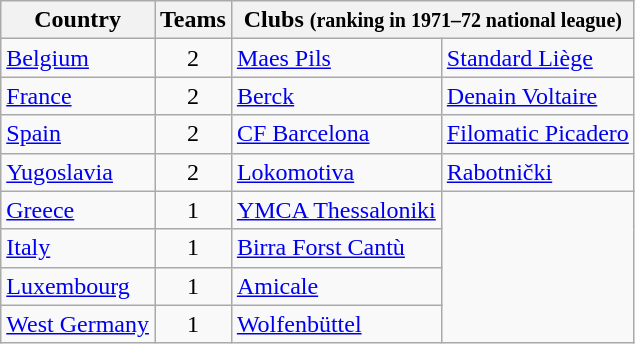<table class="wikitable" style="margin-left:0.5em;">
<tr>
<th>Country</th>
<th>Teams</th>
<th colspan=5>Clubs <small>(ranking in 1971–72 national league)</small></th>
</tr>
<tr>
<td> <a href='#'>Belgium</a></td>
<td align=center>2</td>
<td><a href='#'>Maes Pils</a></td>
<td><a href='#'>Standard Liège</a></td>
</tr>
<tr>
<td> <a href='#'>France</a></td>
<td align=center>2</td>
<td><a href='#'>Berck</a></td>
<td><a href='#'>Denain Voltaire</a></td>
</tr>
<tr>
<td> <a href='#'>Spain</a></td>
<td align=center>2</td>
<td><a href='#'>CF Barcelona</a></td>
<td><a href='#'>Filomatic Picadero</a></td>
</tr>
<tr>
<td> <a href='#'>Yugoslavia</a></td>
<td align=center>2</td>
<td><a href='#'>Lokomotiva</a></td>
<td><a href='#'>Rabotnički</a></td>
</tr>
<tr>
<td> <a href='#'>Greece</a></td>
<td align=center>1</td>
<td><a href='#'>YMCA Thessaloniki</a></td>
</tr>
<tr>
<td> <a href='#'>Italy</a></td>
<td align=center>1</td>
<td><a href='#'>Birra Forst Cantù</a></td>
</tr>
<tr>
<td> <a href='#'>Luxembourg</a></td>
<td align=center>1</td>
<td><a href='#'>Amicale</a></td>
</tr>
<tr>
<td> <a href='#'>West Germany</a></td>
<td align=center>1</td>
<td><a href='#'>Wolfenbüttel</a></td>
</tr>
</table>
